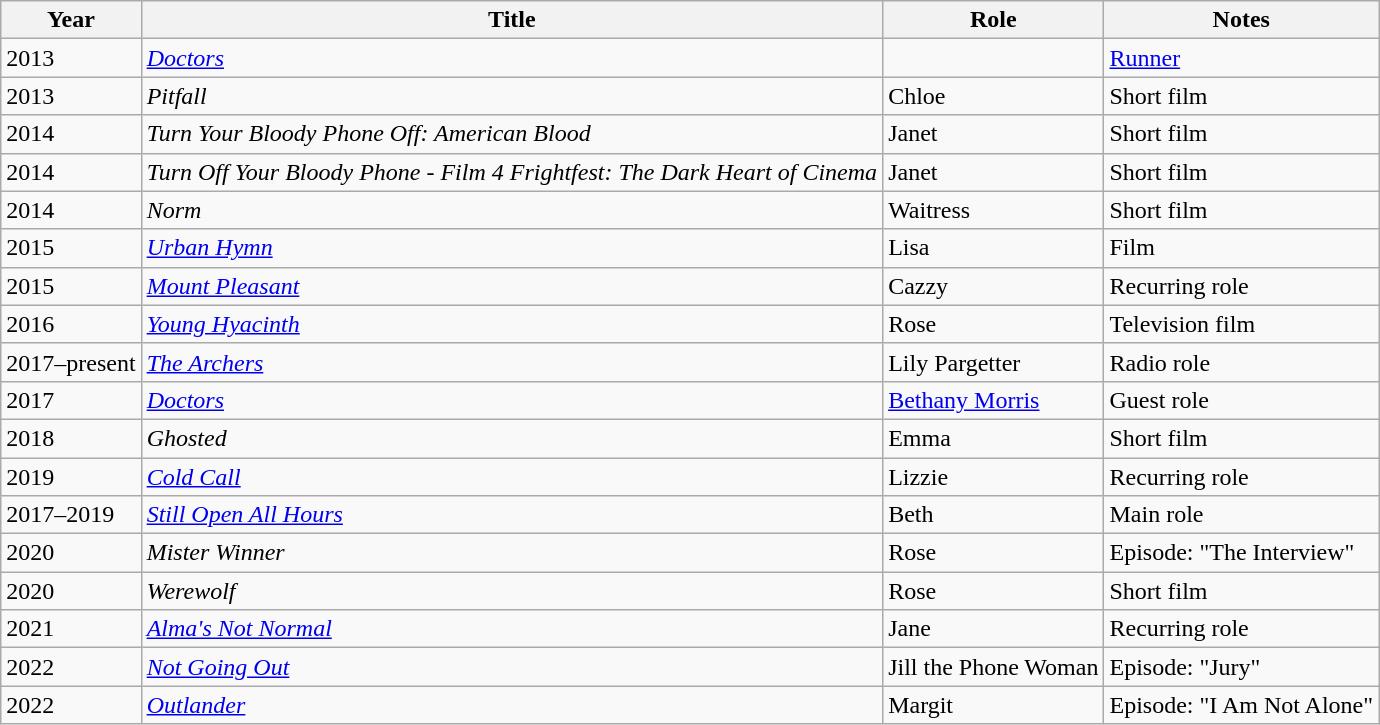<table class="wikitable sortable">
<tr>
<th>Year</th>
<th>Title</th>
<th>Role</th>
<th>Notes</th>
</tr>
<tr>
<td>2013</td>
<td><em><a href='#'>Doctors</a></em></td>
<td></td>
<td><a href='#'>Runner</a></td>
</tr>
<tr>
<td>2013</td>
<td><em>Pitfall</em></td>
<td>Chloe</td>
<td>Short film</td>
</tr>
<tr>
<td>2014</td>
<td><em>Turn Your Bloody Phone Off: American Blood</em></td>
<td>Janet</td>
<td>Short film</td>
</tr>
<tr>
<td>2014</td>
<td><em>Turn Off Your Bloody Phone - Film 4 Frightfest: The Dark Heart of Cinema</em></td>
<td>Janet</td>
<td>Short film</td>
</tr>
<tr>
<td>2014</td>
<td><em>Norm</em></td>
<td>Waitress</td>
<td>Short film</td>
</tr>
<tr>
<td>2015</td>
<td><em><a href='#'>Urban Hymn</a></em></td>
<td>Lisa</td>
<td>Film</td>
</tr>
<tr>
<td>2015</td>
<td><em><a href='#'>Mount Pleasant</a></em></td>
<td>Cazzy</td>
<td>Recurring role</td>
</tr>
<tr>
<td>2016</td>
<td><em><a href='#'>Young Hyacinth</a></em></td>
<td>Rose</td>
<td>Television film</td>
</tr>
<tr>
<td>2017–present</td>
<td><em><a href='#'>The Archers</a></em></td>
<td>Lily Pargetter</td>
<td>Radio role</td>
</tr>
<tr>
<td>2017</td>
<td><em><a href='#'>Doctors</a></em></td>
<td><a href='#'>Bethany Morris</a></td>
<td>Guest role</td>
</tr>
<tr>
<td>2018</td>
<td><em>Ghosted</em></td>
<td>Emma</td>
<td>Short film</td>
</tr>
<tr>
<td>2019</td>
<td><em><a href='#'>Cold Call</a></em></td>
<td>Lizzie</td>
<td>Recurring role</td>
</tr>
<tr>
<td>2017–2019</td>
<td><em><a href='#'>Still Open All Hours</a></em></td>
<td>Beth</td>
<td>Main role</td>
</tr>
<tr>
<td>2020</td>
<td><em>Mister Winner</em></td>
<td>Rose</td>
<td>Episode: "The Interview"</td>
</tr>
<tr>
<td>2020</td>
<td><em>Werewolf</em></td>
<td>Rose</td>
<td>Short film</td>
</tr>
<tr>
<td>2021</td>
<td><em><a href='#'>Alma's Not Normal</a></em></td>
<td>Jane</td>
<td>Recurring role</td>
</tr>
<tr>
<td>2022</td>
<td><em><a href='#'>Not Going Out</a></em></td>
<td>Jill the Phone Woman</td>
<td>Episode: "Jury"</td>
</tr>
<tr>
<td>2022</td>
<td><em><a href='#'>Outlander</a></em></td>
<td>Margit</td>
<td>Episode: "I Am Not Alone"</td>
</tr>
</table>
